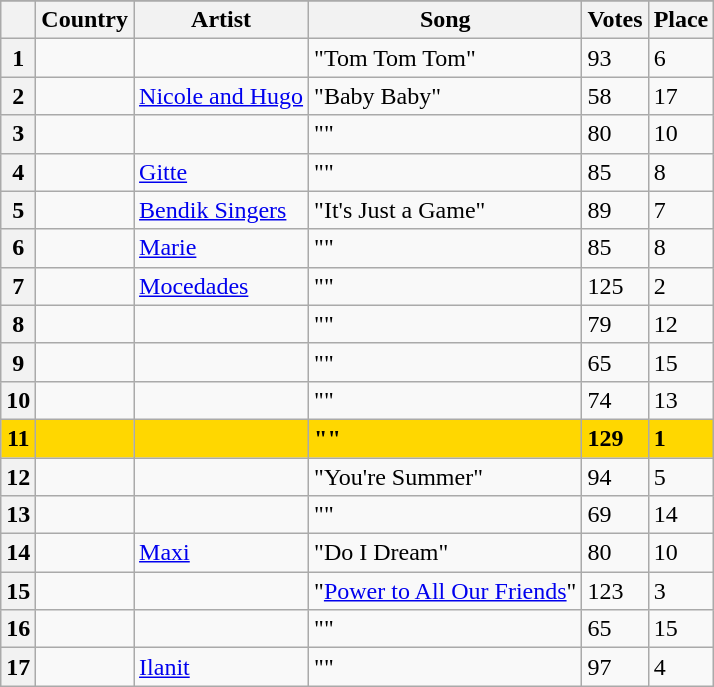<table class="sortable wikitable plainrowheaders">
<tr>
</tr>
<tr>
<th scope="col"></th>
<th scope="col">Country</th>
<th scope="col">Artist</th>
<th scope="col">Song</th>
<th scope="col" class="unsortable">Votes</th>
<th scope="col">Place</th>
</tr>
<tr>
<th scope="row" style="text-align:center;">1</th>
<td></td>
<td></td>
<td>"Tom Tom Tom"</td>
<td>93</td>
<td>6</td>
</tr>
<tr>
<th scope="row" style="text-align:center;">2</th>
<td></td>
<td><a href='#'>Nicole and Hugo</a></td>
<td>"Baby Baby"</td>
<td>58</td>
<td>17</td>
</tr>
<tr>
<th scope="row" style="text-align:center;">3</th>
<td></td>
<td></td>
<td>""</td>
<td>80</td>
<td>10</td>
</tr>
<tr>
<th scope="row" style="text-align:center;">4</th>
<td></td>
<td><a href='#'>Gitte</a></td>
<td>""</td>
<td>85</td>
<td>8</td>
</tr>
<tr>
<th scope="row" style="text-align:center;">5</th>
<td></td>
<td><a href='#'>Bendik Singers</a></td>
<td>"It's Just a Game"</td>
<td>89</td>
<td>7</td>
</tr>
<tr>
<th scope="row" style="text-align:center;">6</th>
<td></td>
<td><a href='#'>Marie</a></td>
<td>""</td>
<td>85</td>
<td>8</td>
</tr>
<tr>
<th scope="row" style="text-align:center;">7</th>
<td></td>
<td><a href='#'>Mocedades</a></td>
<td>""</td>
<td>125</td>
<td>2</td>
</tr>
<tr>
<th scope="row" style="text-align:center;">8</th>
<td></td>
<td></td>
<td>""</td>
<td>79</td>
<td>12</td>
</tr>
<tr>
<th scope="row" style="text-align:center;">9</th>
<td></td>
<td></td>
<td>""</td>
<td>65</td>
<td>15</td>
</tr>
<tr>
<th scope="row" style="text-align:center;">10</th>
<td></td>
<td></td>
<td>""</td>
<td>74</td>
<td>13</td>
</tr>
<tr style="font-weight:bold; background:gold;">
<th scope="row" style="text-align:center; font-weight:bold; background:gold;">11</th>
<td></td>
<td></td>
<td>""</td>
<td>129</td>
<td>1</td>
</tr>
<tr>
<th scope="row" style="text-align:center;">12</th>
<td></td>
<td></td>
<td>"You're Summer"</td>
<td>94</td>
<td>5</td>
</tr>
<tr>
<th scope="row" style="text-align:center;">13</th>
<td></td>
<td></td>
<td>""</td>
<td>69</td>
<td>14</td>
</tr>
<tr>
<th scope="row" style="text-align:center;">14</th>
<td></td>
<td><a href='#'>Maxi</a></td>
<td>"Do I Dream"</td>
<td>80</td>
<td>10</td>
</tr>
<tr>
<th scope="row" style="text-align:center;">15</th>
<td></td>
<td></td>
<td>"<a href='#'>Power to All Our Friends</a>"</td>
<td>123</td>
<td>3</td>
</tr>
<tr>
<th scope="row" style="text-align:center;">16</th>
<td></td>
<td></td>
<td>""</td>
<td>65</td>
<td>15</td>
</tr>
<tr>
<th scope="row" style="text-align:center;">17</th>
<td></td>
<td><a href='#'>Ilanit</a></td>
<td>""</td>
<td>97</td>
<td>4</td>
</tr>
</table>
